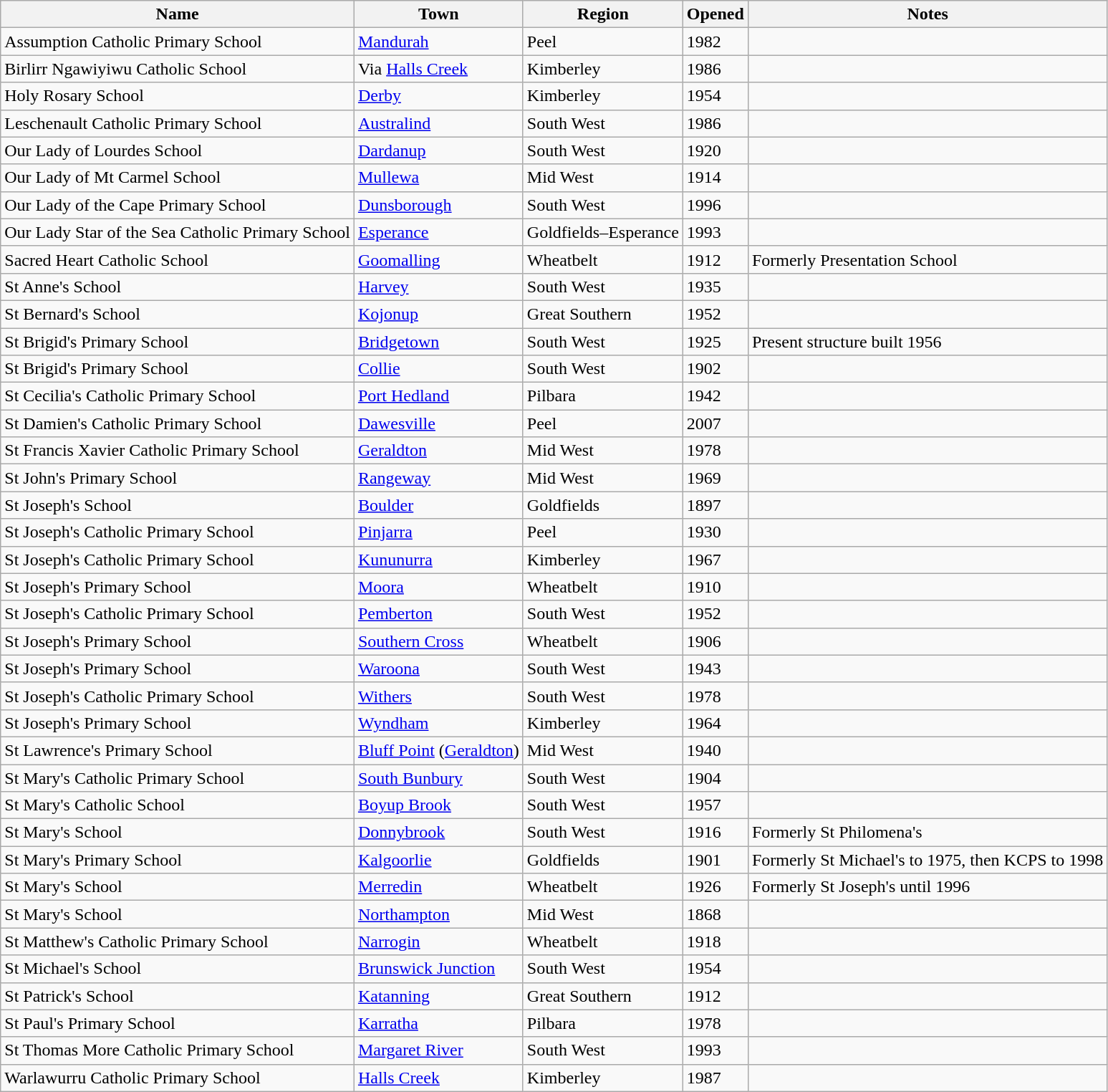<table class="wikitable sortable" border="1">
<tr>
<th>Name</th>
<th>Town</th>
<th>Region</th>
<th>Opened</th>
<th>Notes</th>
</tr>
<tr>
<td>Assumption Catholic Primary School</td>
<td><a href='#'>Mandurah</a></td>
<td>Peel</td>
<td>1982</td>
<td></td>
</tr>
<tr>
<td>Birlirr Ngawiyiwu Catholic School</td>
<td>Via <a href='#'>Halls Creek</a></td>
<td>Kimberley</td>
<td>1986</td>
<td></td>
</tr>
<tr>
<td>Holy Rosary School</td>
<td><a href='#'>Derby</a></td>
<td>Kimberley</td>
<td>1954</td>
<td></td>
</tr>
<tr>
<td>Leschenault Catholic Primary School</td>
<td><a href='#'>Australind</a></td>
<td>South West</td>
<td>1986</td>
<td></td>
</tr>
<tr>
<td>Our Lady of Lourdes School</td>
<td><a href='#'>Dardanup</a></td>
<td>South West</td>
<td>1920</td>
<td></td>
</tr>
<tr>
<td>Our Lady of Mt Carmel School</td>
<td><a href='#'>Mullewa</a></td>
<td>Mid West</td>
<td>1914</td>
<td></td>
</tr>
<tr>
<td>Our Lady of the Cape Primary School</td>
<td><a href='#'>Dunsborough</a></td>
<td>South West</td>
<td>1996</td>
<td></td>
</tr>
<tr>
<td>Our Lady Star of the Sea Catholic Primary School</td>
<td><a href='#'>Esperance</a></td>
<td>Goldfields–Esperance</td>
<td>1993</td>
<td></td>
</tr>
<tr>
<td>Sacred Heart Catholic School</td>
<td><a href='#'>Goomalling</a></td>
<td>Wheatbelt</td>
<td>1912</td>
<td>Formerly Presentation School</td>
</tr>
<tr>
<td>St Anne's School</td>
<td><a href='#'>Harvey</a></td>
<td>South West</td>
<td>1935</td>
<td></td>
</tr>
<tr>
<td>St Bernard's School</td>
<td><a href='#'>Kojonup</a></td>
<td>Great Southern</td>
<td>1952</td>
<td></td>
</tr>
<tr>
<td>St Brigid's Primary School</td>
<td><a href='#'>Bridgetown</a></td>
<td>South West</td>
<td>1925</td>
<td>Present structure built 1956</td>
</tr>
<tr>
<td>St Brigid's Primary School</td>
<td><a href='#'>Collie</a></td>
<td>South West</td>
<td>1902</td>
<td></td>
</tr>
<tr>
<td>St Cecilia's Catholic Primary School</td>
<td><a href='#'>Port Hedland</a></td>
<td>Pilbara</td>
<td>1942</td>
<td></td>
</tr>
<tr>
<td>St Damien's Catholic Primary School</td>
<td><a href='#'>Dawesville</a></td>
<td>Peel</td>
<td>2007</td>
<td></td>
</tr>
<tr>
<td>St Francis Xavier Catholic Primary School</td>
<td><a href='#'>Geraldton</a></td>
<td>Mid West</td>
<td>1978</td>
<td></td>
</tr>
<tr>
<td>St John's Primary School</td>
<td><a href='#'>Rangeway</a></td>
<td>Mid West</td>
<td>1969</td>
<td></td>
</tr>
<tr>
<td>St Joseph's School</td>
<td><a href='#'>Boulder</a></td>
<td>Goldfields</td>
<td>1897</td>
<td></td>
</tr>
<tr>
<td>St Joseph's Catholic Primary School</td>
<td><a href='#'>Pinjarra</a></td>
<td>Peel</td>
<td>1930</td>
<td></td>
</tr>
<tr>
<td>St Joseph's Catholic Primary School</td>
<td><a href='#'>Kununurra</a></td>
<td>Kimberley</td>
<td>1967</td>
<td></td>
</tr>
<tr>
<td>St Joseph's Primary School</td>
<td><a href='#'>Moora</a></td>
<td>Wheatbelt</td>
<td>1910</td>
<td></td>
</tr>
<tr>
<td>St Joseph's Catholic Primary School</td>
<td><a href='#'>Pemberton</a></td>
<td>South West</td>
<td>1952</td>
<td></td>
</tr>
<tr>
<td>St Joseph's Primary School</td>
<td><a href='#'>Southern Cross</a></td>
<td>Wheatbelt</td>
<td>1906</td>
<td></td>
</tr>
<tr>
<td>St Joseph's Primary School</td>
<td><a href='#'>Waroona</a></td>
<td>South West</td>
<td>1943</td>
<td></td>
</tr>
<tr>
<td>St Joseph's Catholic Primary School</td>
<td><a href='#'>Withers</a></td>
<td>South West</td>
<td>1978</td>
<td></td>
</tr>
<tr>
<td>St Joseph's Primary School</td>
<td><a href='#'>Wyndham</a></td>
<td>Kimberley</td>
<td>1964</td>
<td></td>
</tr>
<tr>
<td>St Lawrence's Primary School</td>
<td><a href='#'>Bluff Point</a> (<a href='#'>Geraldton</a>)</td>
<td>Mid West</td>
<td>1940</td>
<td></td>
</tr>
<tr>
<td>St Mary's Catholic Primary School</td>
<td><a href='#'>South Bunbury</a></td>
<td>South West</td>
<td>1904</td>
<td></td>
</tr>
<tr>
<td>St Mary's Catholic School</td>
<td><a href='#'>Boyup Brook</a></td>
<td>South West</td>
<td>1957</td>
<td></td>
</tr>
<tr>
<td>St Mary's School</td>
<td><a href='#'>Donnybrook</a></td>
<td>South West</td>
<td>1916</td>
<td>Formerly St Philomena's</td>
</tr>
<tr>
<td>St Mary's Primary School</td>
<td><a href='#'>Kalgoorlie</a></td>
<td>Goldfields</td>
<td>1901</td>
<td>Formerly St Michael's to 1975, then KCPS to 1998</td>
</tr>
<tr>
<td>St Mary's School</td>
<td><a href='#'>Merredin</a></td>
<td>Wheatbelt</td>
<td>1926</td>
<td>Formerly St Joseph's until 1996</td>
</tr>
<tr>
<td>St Mary's School</td>
<td><a href='#'>Northampton</a></td>
<td>Mid West</td>
<td>1868</td>
<td></td>
</tr>
<tr>
<td>St Matthew's Catholic Primary School</td>
<td><a href='#'>Narrogin</a></td>
<td>Wheatbelt</td>
<td>1918</td>
<td></td>
</tr>
<tr>
<td>St Michael's School</td>
<td><a href='#'>Brunswick Junction</a></td>
<td>South West</td>
<td>1954</td>
<td></td>
</tr>
<tr>
<td>St Patrick's School</td>
<td><a href='#'>Katanning</a></td>
<td>Great Southern</td>
<td>1912</td>
<td></td>
</tr>
<tr>
<td>St Paul's Primary School</td>
<td><a href='#'>Karratha</a></td>
<td>Pilbara</td>
<td>1978</td>
<td></td>
</tr>
<tr>
<td>St Thomas More Catholic Primary School</td>
<td><a href='#'>Margaret River</a></td>
<td>South West</td>
<td>1993</td>
<td></td>
</tr>
<tr>
<td>Warlawurru Catholic Primary School</td>
<td><a href='#'>Halls Creek</a></td>
<td>Kimberley</td>
<td>1987</td>
<td></td>
</tr>
</table>
